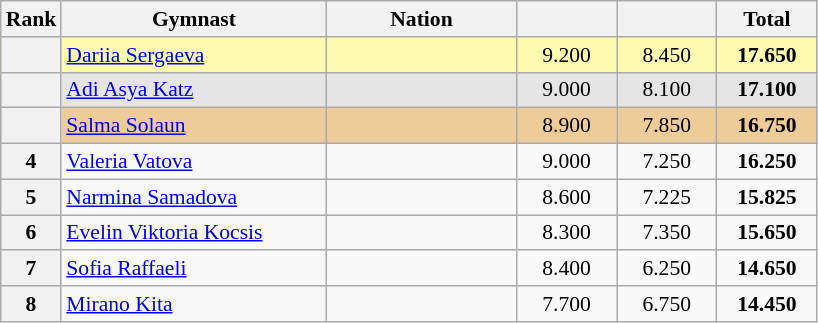<table class="wikitable sortable" style="text-align:center; font-size:90%">
<tr>
<th scope="col" style="width:20px;">Rank</th>
<th scope="col" style="width:170px;">Gymnast</th>
<th scope="col" style="width:120px;">Nation</th>
<th scope="col" style="width:60px;"></th>
<th scope="col" style="width:60px;"></th>
<th scope="col" style="width:60px;">Total</th>
</tr>
<tr bgcolor="fffcaf">
<th scope="row"></th>
<td align="left"><a href='#'>Dariia Sergaeva</a></td>
<td style="text-align:left;"></td>
<td>9.200</td>
<td>8.450</td>
<td><strong>17.650</strong></td>
</tr>
<tr bgcolor="e5e5e5">
<th scope="row"></th>
<td align="left"><a href='#'>Adi Asya Katz</a></td>
<td style="text-align:left;"></td>
<td>9.000</td>
<td>8.100</td>
<td><strong>17.100</strong></td>
</tr>
<tr bgcolor="eecc99">
<th scope="row"></th>
<td align="left"><a href='#'>Salma Solaun</a></td>
<td style="text-align:left;"></td>
<td>8.900</td>
<td>7.850</td>
<td><strong>16.750</strong></td>
</tr>
<tr>
<th scope="row">4</th>
<td align="left"><a href='#'>Valeria Vatova</a></td>
<td style="text-align:left;"></td>
<td>9.000</td>
<td>7.250</td>
<td><strong>16.250</strong></td>
</tr>
<tr>
<th scope="row">5</th>
<td align="left"><a href='#'>Narmina Samadova</a></td>
<td style="text-align:left;"></td>
<td>8.600</td>
<td>7.225</td>
<td><strong>15.825</strong></td>
</tr>
<tr>
<th scope="row">6</th>
<td align="left"><a href='#'>Evelin Viktoria Kocsis</a></td>
<td style="text-align:left;"></td>
<td>8.300</td>
<td>7.350</td>
<td><strong>15.650</strong></td>
</tr>
<tr>
<th scope="row">7</th>
<td align="left"><a href='#'>Sofia Raffaeli</a></td>
<td style="text-align:left;"></td>
<td>8.400</td>
<td>6.250</td>
<td><strong>14.650</strong></td>
</tr>
<tr>
<th scope="row">8</th>
<td align="left"><a href='#'>Mirano Kita</a></td>
<td style="text-align:left;"></td>
<td>7.700</td>
<td>6.750</td>
<td><strong>14.450</strong></td>
</tr>
</table>
